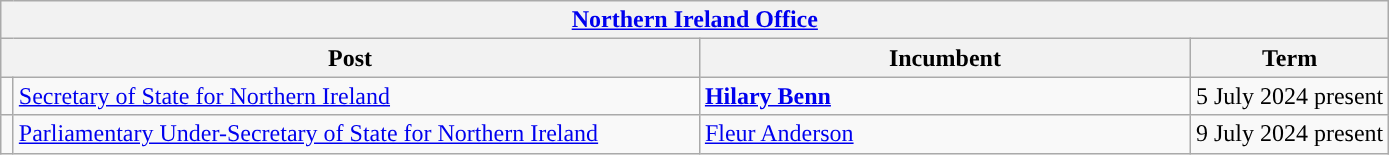<table class="wikitable">
<tr>
<th colspan="4"><a href='#'>Northern Ireland Office</a></th>
</tr>
<tr>
<th colspan="2">Post</th>
<th>Incumbent</th>
<th>Term</th>
</tr>
<tr>
<td rowspan="1" style="width: 1px; background: "></td>
<td rowspan="1" style="width: 450px;"><a href='#'>Secretary of State for Northern Ireland</a></td>
<td style="width: 320px;"><strong><a href='#'>Hilary Benn</a></strong></td>
<td>5 July 2024 present</td>
</tr>
<tr>
<td rowspan="1" style="width: 1px; background: "></td>
<td><a href='#'>Parliamentary Under-Secretary of State for Northern Ireland</a></td>
<td><a href='#'>Fleur Anderson</a></td>
<td>9 July 2024 present</td>
</tr>
</table>
